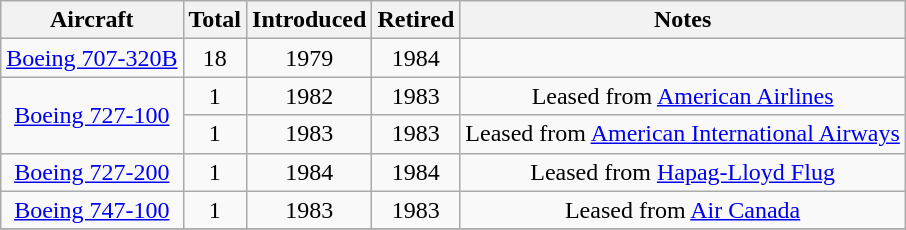<table class="wikitable" style="margin:0.5em auto; text-align:center">
<tr>
<th>Aircraft</th>
<th>Total</th>
<th>Introduced</th>
<th>Retired</th>
<th>Notes</th>
</tr>
<tr>
<td><a href='#'>Boeing 707-320B</a></td>
<td>18</td>
<td>1979</td>
<td>1984</td>
<td></td>
</tr>
<tr>
<td rowspan=2><a href='#'>Boeing 727-100</a></td>
<td>1</td>
<td>1982</td>
<td>1983</td>
<td>Leased from <a href='#'>American Airlines</a></td>
</tr>
<tr>
<td>1</td>
<td>1983</td>
<td>1983</td>
<td>Leased from <a href='#'>American International Airways</a></td>
</tr>
<tr>
<td><a href='#'>Boeing 727-200</a></td>
<td>1</td>
<td>1984</td>
<td>1984</td>
<td>Leased from <a href='#'>Hapag-Lloyd Flug</a></td>
</tr>
<tr>
<td><a href='#'>Boeing 747-100</a></td>
<td>1</td>
<td>1983</td>
<td>1983</td>
<td>Leased from <a href='#'>Air Canada</a></td>
</tr>
<tr>
</tr>
</table>
